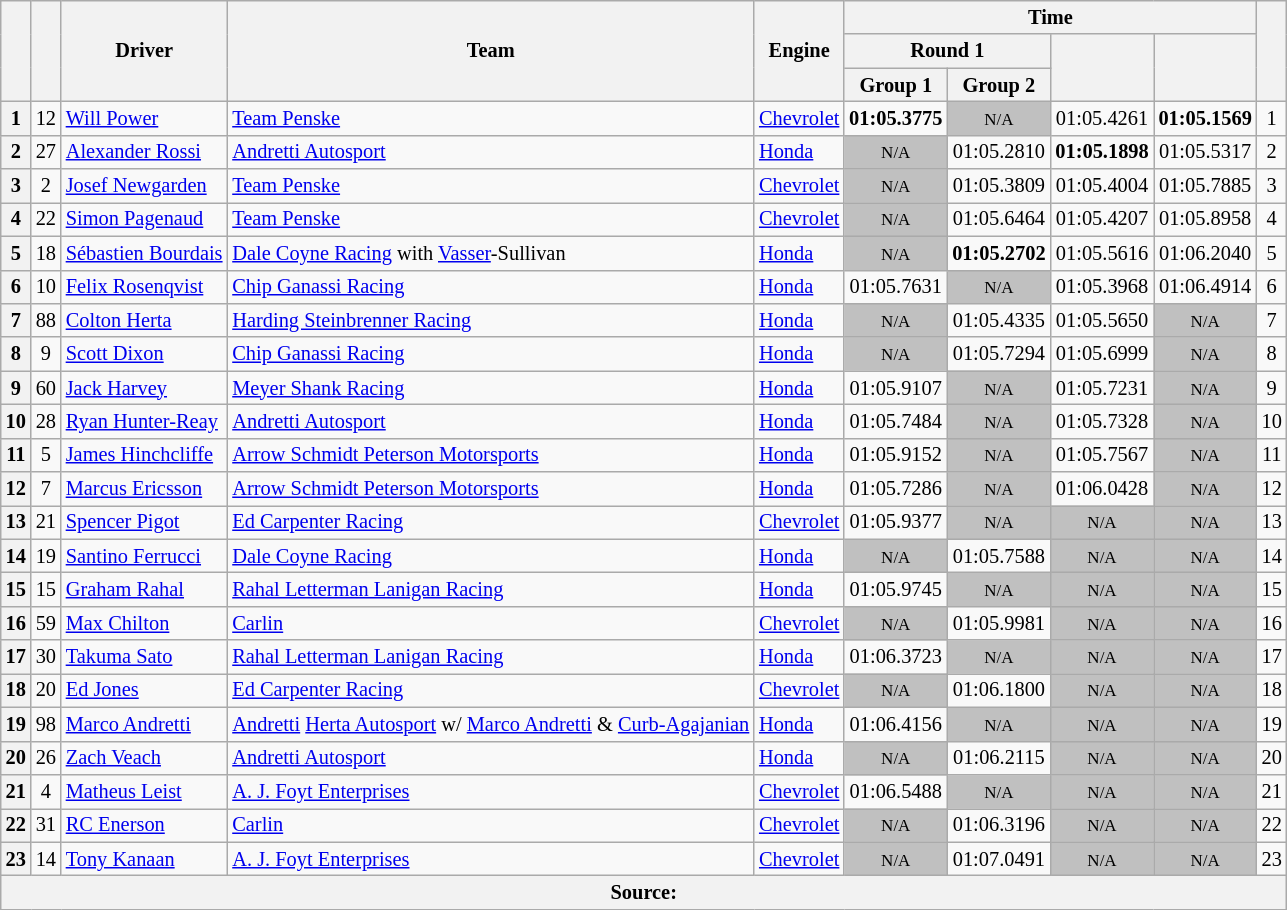<table class="wikitable sortable" style="text-align:center; font-size:85%;">
<tr>
<th rowspan="3"></th>
<th rowspan="3"></th>
<th rowspan="3">Driver</th>
<th rowspan="3">Team</th>
<th rowspan="3">Engine</th>
<th colspan="4" style="text-align:center;">Time</th>
<th rowspan="3"></th>
</tr>
<tr>
<th scope="col" colspan="2">Round 1</th>
<th scope="col" rowspan="2"></th>
<th scope="col" rowspan="2"></th>
</tr>
<tr>
<th scope="col">Group 1</th>
<th scope="col">Group 2</th>
</tr>
<tr>
<th scope="row">1</th>
<td align="center">12</td>
<td align="left"> <a href='#'>Will Power</a></td>
<td align="left"><a href='#'>Team Penske</a></td>
<td align="left"><a href='#'>Chevrolet</a></td>
<td><strong>01:05.3775</strong></td>
<td style="background: silver" align="center"><small>N/A</small></td>
<td>01:05.4261</td>
<td><strong>01:05.1569</strong></td>
<td align="center">1</td>
</tr>
<tr>
<th scope="row">2</th>
<td align="center">27</td>
<td align="left"> <a href='#'>Alexander Rossi</a> <strong></strong></td>
<td align="left"><a href='#'>Andretti Autosport</a></td>
<td align="left"><a href='#'>Honda</a></td>
<td style="background: silver" align="center"><small>N/A</small></td>
<td>01:05.2810</td>
<td><strong>01:05.1898</strong></td>
<td>01:05.5317</td>
<td align="center">2</td>
</tr>
<tr>
<th scope="row">3</th>
<td align="center">2</td>
<td align="left"> <a href='#'>Josef Newgarden</a> <strong></strong></td>
<td align="left"><a href='#'>Team Penske</a></td>
<td align="left"><a href='#'>Chevrolet</a></td>
<td style="background: silver" align="center"><small>N/A</small></td>
<td>01:05.3809</td>
<td>01:05.4004</td>
<td>01:05.7885</td>
<td align="center">3</td>
</tr>
<tr>
<th scope="row">4</th>
<td align="center">22</td>
<td align="left"> <a href='#'>Simon Pagenaud</a> <strong></strong></td>
<td align="left"><a href='#'>Team Penske</a></td>
<td align="left"><a href='#'>Chevrolet</a></td>
<td style="background: silver" align="center"><small>N/A</small></td>
<td>01:05.6464</td>
<td>01:05.4207</td>
<td>01:05.8958</td>
<td align="center">4</td>
</tr>
<tr>
<th scope="row">5</th>
<td align="center">18</td>
<td align="left"> <a href='#'>Sébastien Bourdais</a></td>
<td align="left"><a href='#'>Dale Coyne Racing</a> with <a href='#'>Vasser</a>-Sullivan</td>
<td align="left"><a href='#'>Honda</a></td>
<td style="background: silver" align="center"><small>N/A</small></td>
<td><strong>01:05.2702</strong></td>
<td>01:05.5616</td>
<td>01:06.2040</td>
<td align="center">5</td>
</tr>
<tr>
<th scope="row">6</th>
<td align="center">10</td>
<td align="left"> <a href='#'>Felix Rosenqvist</a> <strong></strong></td>
<td align="left"><a href='#'>Chip Ganassi Racing</a></td>
<td align="left"><a href='#'>Honda</a></td>
<td>01:05.7631</td>
<td style="background: silver" align="center"><small>N/A</small></td>
<td>01:05.3968</td>
<td>01:06.4914</td>
<td align="center">6</td>
</tr>
<tr>
<th scope="row">7</th>
<td align="center">88</td>
<td align="left"> <a href='#'>Colton Herta</a> <strong></strong></td>
<td align="left"><a href='#'>Harding Steinbrenner Racing</a></td>
<td align="left"><a href='#'>Honda</a></td>
<td style="background: silver" align="center"><small>N/A</small></td>
<td>01:05.4335</td>
<td>01:05.5650</td>
<td style="background: silver" align="center" data-sort-value="7"><small>N/A</small></td>
<td align="center">7</td>
</tr>
<tr>
<th scope="row">8</th>
<td align="center">9</td>
<td align="left"> <a href='#'>Scott Dixon</a> <strong></strong></td>
<td align="left"><a href='#'>Chip Ganassi Racing</a></td>
<td align="left"><a href='#'>Honda</a></td>
<td style="background: silver" align="center"><small>N/A</small></td>
<td>01:05.7294</td>
<td>01:05.6999</td>
<td style="background: silver" align="center" data-sort-value="8"><small>N/A</small></td>
<td align="center">8</td>
</tr>
<tr>
<th scope="row">9</th>
<td align="center">60</td>
<td align="left"> <a href='#'>Jack Harvey</a></td>
<td align="left"><a href='#'>Meyer Shank Racing</a></td>
<td align="left"><a href='#'>Honda</a></td>
<td>01:05.9107</td>
<td style="background: silver" align="center"><small>N/A</small></td>
<td>01:05.7231</td>
<td style="background: silver" align="center" data-sort-value="9"><small>N/A</small></td>
<td align="center">9</td>
</tr>
<tr>
<th scope="row">10</th>
<td align="center">28</td>
<td align="left"> <a href='#'>Ryan Hunter-Reay</a></td>
<td align="left"><a href='#'>Andretti Autosport</a></td>
<td align="left"><a href='#'>Honda</a></td>
<td>01:05.7484</td>
<td style="background: silver" align="center"><small>N/A</small></td>
<td>01:05.7328</td>
<td style="background: silver" align="center" data-sort-value="10"><small>N/A</small></td>
<td align="center">10</td>
</tr>
<tr>
<th scope="row">11</th>
<td align="center">5</td>
<td align="left"> <a href='#'>James Hinchcliffe</a></td>
<td align="left"><a href='#'>Arrow Schmidt Peterson Motorsports</a></td>
<td align="left"><a href='#'>Honda</a></td>
<td>01:05.9152</td>
<td style="background: silver" align="center"><small>N/A</small></td>
<td>01:05.7567</td>
<td style="background: silver" align="center" data-sort-value="11"><small>N/A</small></td>
<td align="center">11</td>
</tr>
<tr>
<th scope="row">12</th>
<td align="center">7</td>
<td align="left"> <a href='#'>Marcus Ericsson</a> <strong></strong></td>
<td align="left"><a href='#'>Arrow Schmidt Peterson Motorsports</a></td>
<td align="left"><a href='#'>Honda</a></td>
<td>01:05.7286</td>
<td style="background: silver" align="center"><small>N/A</small></td>
<td>01:06.0428</td>
<td style="background: silver" align="center" data-sort-value="12"><small>N/A</small></td>
<td align="center">12</td>
</tr>
<tr>
<th scope="row">13</th>
<td align="center">21</td>
<td align="left"> <a href='#'>Spencer Pigot</a></td>
<td align="left"><a href='#'>Ed Carpenter Racing</a></td>
<td align="left"><a href='#'>Chevrolet</a></td>
<td>01:05.9377</td>
<td style="background: silver" align="center"><small>N/A</small></td>
<td style="background: silver" align="center" data-sort-value="13"><small>N/A</small></td>
<td style="background: silver" align="center" data-sort-value="13"><small>N/A</small></td>
<td align="center">13</td>
</tr>
<tr>
<th scope="row">14</th>
<td align="center">19</td>
<td align="left"> <a href='#'>Santino Ferrucci</a> <strong></strong></td>
<td align="left"><a href='#'>Dale Coyne Racing</a></td>
<td align="left"><a href='#'>Honda</a></td>
<td style="background: silver" align="center"><small>N/A</small></td>
<td>01:05.7588</td>
<td style="background: silver" align="center" data-sort-value="14"><small>N/A</small></td>
<td style="background: silver" align="center" data-sort-value="14"><small>N/A</small></td>
<td align="center">14</td>
</tr>
<tr>
<th scope="row">15</th>
<td align="center">15</td>
<td align="left"> <a href='#'>Graham Rahal</a> <strong></strong></td>
<td align="left"><a href='#'>Rahal Letterman Lanigan Racing</a></td>
<td align="left"><a href='#'>Honda</a></td>
<td>01:05.9745</td>
<td style="background: silver" align="center"><small>N/A</small></td>
<td style="background: silver" align="center" data-sort-value="15"><small>N/A</small></td>
<td style="background: silver" align="center" data-sort-value="15"><small>N/A</small></td>
<td align="center">15</td>
</tr>
<tr>
<th scope="row">16</th>
<td align="center">59</td>
<td align="left"> <a href='#'>Max Chilton</a></td>
<td align="left"><a href='#'>Carlin</a></td>
<td align="left"><a href='#'>Chevrolet</a></td>
<td style="background: silver" align="center"><small>N/A</small></td>
<td>01:05.9981</td>
<td style="background: silver" align="center" data-sort-value="16"><small>N/A</small></td>
<td style="background: silver" align="center" data-sort-value="16"><small>N/A</small></td>
<td align="center">16</td>
</tr>
<tr>
<th scope="row">17</th>
<td align="center">30</td>
<td align="left"> <a href='#'>Takuma Sato</a></td>
<td align="left"><a href='#'>Rahal Letterman Lanigan Racing</a></td>
<td align="left"><a href='#'>Honda</a></td>
<td>01:06.3723</td>
<td style="background: silver" align="center"><small>N/A</small></td>
<td style="background: silver" align="center" data-sort-value="17"><small>N/A</small></td>
<td style="background: silver" align="center" data-sort-value="17"><small>N/A</small></td>
<td align="center">17</td>
</tr>
<tr>
<th scope="row">18</th>
<td align="center">20</td>
<td align="left"> <a href='#'>Ed Jones</a></td>
<td align="left"><a href='#'>Ed Carpenter Racing</a></td>
<td align="left"><a href='#'>Chevrolet</a></td>
<td style="background: silver" align="center"><small>N/A</small></td>
<td>01:06.1800</td>
<td style="background: silver" align="center" data-sort-value="18"><small>N/A</small></td>
<td style="background: silver" align="center" data-sort-value="18"><small>N/A</small></td>
<td align="center">18</td>
</tr>
<tr>
<th scope="row">19</th>
<td align="center">98</td>
<td align="left"> <a href='#'>Marco Andretti</a></td>
<td align="left"><a href='#'>Andretti</a> <a href='#'>Herta Autosport</a> w/ <a href='#'>Marco Andretti</a> & <a href='#'>Curb-Agajanian</a></td>
<td align="left"><a href='#'>Honda</a></td>
<td>01:06.4156</td>
<td style="background: silver" align="center"><small>N/A</small></td>
<td style="background: silver" align="center" data-sort-value="19"><small>N/A</small></td>
<td style="background: silver" align="center" data-sort-value="19"><small>N/A</small></td>
<td align="center">19</td>
</tr>
<tr>
<th scope="row">20</th>
<td align="center">26</td>
<td align="left"> <a href='#'>Zach Veach</a></td>
<td align="left"><a href='#'>Andretti Autosport</a></td>
<td align="left"><a href='#'>Honda</a></td>
<td style="background: silver" align="center"><small>N/A</small></td>
<td>01:06.2115</td>
<td style="background: silver" align="center" data-sort-value="20"><small>N/A</small></td>
<td style="background: silver" align="center" data-sort-value="20"><small>N/A</small></td>
<td align="center">20</td>
</tr>
<tr>
<th scope="row">21</th>
<td align="center">4</td>
<td align="left"> <a href='#'>Matheus Leist</a></td>
<td align="left"><a href='#'>A. J. Foyt Enterprises</a></td>
<td align="left"><a href='#'>Chevrolet</a></td>
<td>01:06.5488</td>
<td style="background: silver" align="center"><small>N/A</small></td>
<td style="background: silver" align="center" data-sort-value="21"><small>N/A</small></td>
<td style="background: silver" align="center" data-sort-value="21"><small>N/A</small></td>
<td align="center">21</td>
</tr>
<tr>
<th scope="row">22</th>
<td align="center">31</td>
<td align="left"> <a href='#'>RC Enerson</a> <strong></strong></td>
<td align="left"><a href='#'>Carlin</a></td>
<td align="left"><a href='#'>Chevrolet</a></td>
<td style="background: silver" align="center"><small>N/A</small></td>
<td>01:06.3196</td>
<td style="background: silver" align="center" data-sort-value="22"><small>N/A</small></td>
<td style="background: silver" align="center" data-sort-value="22"><small>N/A</small></td>
<td align="center">22</td>
</tr>
<tr>
<th scope="row">23</th>
<td align="center">14</td>
<td align="left"> <a href='#'>Tony Kanaan</a></td>
<td align="left"><a href='#'>A. J. Foyt Enterprises</a></td>
<td align="left"><a href='#'>Chevrolet</a></td>
<td style="background: silver" align="center"><small>N/A</small></td>
<td>01:07.0491</td>
<td style="background: silver" align="center" data-sort-value="23"><small>N/A</small></td>
<td style="background: silver" align="center" data-sort-value="23"><small>N/A</small></td>
<td align="center">23</td>
</tr>
<tr>
<th colspan="10">Source:</th>
</tr>
</table>
